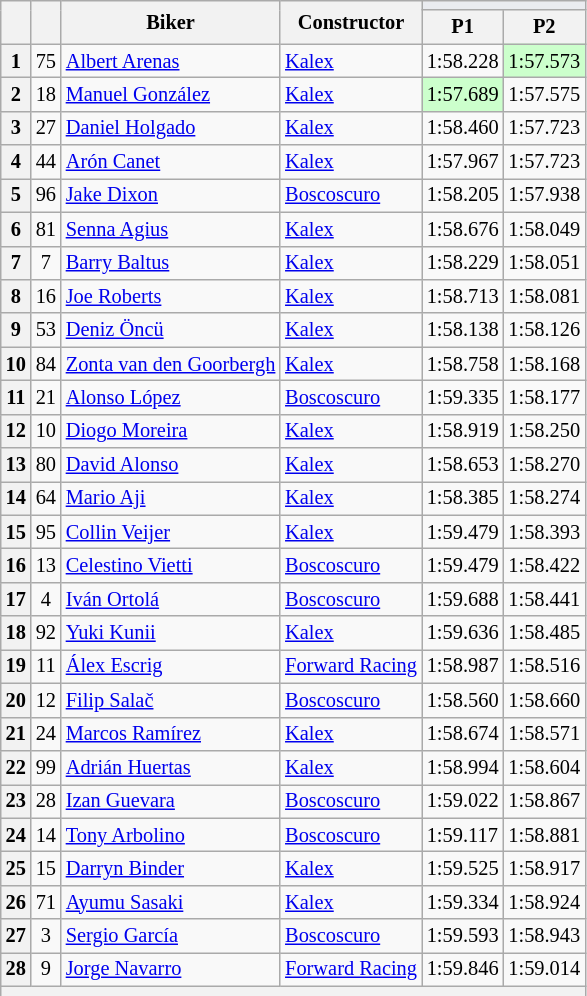<table class="wikitable sortable" style="font-size: 85%;">
<tr>
<th rowspan="2"></th>
<th rowspan="2"></th>
<th rowspan="2">Biker</th>
<th rowspan="2">Constructor</th>
<th colspan="3" style="background:#eaecf0; text-align:center;"></th>
</tr>
<tr>
<th scope="col">P1</th>
<th scope="col">P2</th>
</tr>
<tr>
<th scope="row">1</th>
<td align="center">75</td>
<td> <a href='#'>Albert Arenas</a></td>
<td><a href='#'>Kalex</a></td>
<td>1:58.228</td>
<td style="background:#ccffcc;">1:57.573</td>
</tr>
<tr>
<th scope="row">2</th>
<td align="center">18</td>
<td> <a href='#'>Manuel González</a></td>
<td><a href='#'>Kalex</a></td>
<td style="background:#ccffcc;">1:57.689</td>
<td>1:57.575</td>
</tr>
<tr>
<th scope="row">3</th>
<td align="center">27</td>
<td> <a href='#'>Daniel Holgado</a></td>
<td><a href='#'>Kalex</a></td>
<td>1:58.460</td>
<td>1:57.723</td>
</tr>
<tr>
<th scope="row">4</th>
<td align="center">44</td>
<td> <a href='#'>Arón Canet</a></td>
<td><a href='#'>Kalex</a></td>
<td>1:57.967</td>
<td>1:57.723</td>
</tr>
<tr>
<th scope="row">5</th>
<td align="center">96</td>
<td> <a href='#'>Jake Dixon</a></td>
<td><a href='#'>Boscoscuro</a></td>
<td>1:58.205</td>
<td>1:57.938</td>
</tr>
<tr>
<th scope="row">6</th>
<td align="center">81</td>
<td> <a href='#'>Senna Agius</a></td>
<td><a href='#'>Kalex</a></td>
<td>1:58.676</td>
<td>1:58.049</td>
</tr>
<tr>
<th scope="row">7</th>
<td align="center">7</td>
<td> <a href='#'>Barry Baltus</a></td>
<td><a href='#'>Kalex</a></td>
<td>1:58.229</td>
<td>1:58.051</td>
</tr>
<tr>
<th scope="row">8</th>
<td align="center">16</td>
<td> <a href='#'>Joe Roberts</a></td>
<td><a href='#'>Kalex</a></td>
<td>1:58.713</td>
<td>1:58.081</td>
</tr>
<tr>
<th scope="row">9</th>
<td align="center">53</td>
<td> <a href='#'>Deniz Öncü</a></td>
<td><a href='#'>Kalex</a></td>
<td>1:58.138</td>
<td>1:58.126</td>
</tr>
<tr>
<th scope="row">10</th>
<td align="center">84</td>
<td> <a href='#'>Zonta van den Goorbergh</a></td>
<td><a href='#'>Kalex</a></td>
<td>1:58.758</td>
<td>1:58.168</td>
</tr>
<tr>
<th scope="row">11</th>
<td align="center">21</td>
<td> <a href='#'>Alonso López</a></td>
<td><a href='#'>Boscoscuro</a></td>
<td>1:59.335</td>
<td>1:58.177</td>
</tr>
<tr>
<th scope="row">12</th>
<td align="center">10</td>
<td> <a href='#'>Diogo Moreira</a></td>
<td><a href='#'>Kalex</a></td>
<td>1:58.919</td>
<td>1:58.250</td>
</tr>
<tr>
<th scope="row">13</th>
<td align="center">80</td>
<td> <a href='#'>David Alonso</a></td>
<td><a href='#'>Kalex</a></td>
<td>1:58.653</td>
<td>1:58.270</td>
</tr>
<tr>
<th scope="row">14</th>
<td align="center">64</td>
<td> <a href='#'>Mario Aji</a></td>
<td><a href='#'>Kalex</a></td>
<td>1:58.385</td>
<td>1:58.274</td>
</tr>
<tr>
<th scope="row">15</th>
<td align="center">95</td>
<td> <a href='#'>Collin Veijer</a></td>
<td><a href='#'>Kalex</a></td>
<td>1:59.479</td>
<td>1:58.393</td>
</tr>
<tr>
<th scope="row">16</th>
<td align="center">13</td>
<td> <a href='#'>Celestino Vietti</a></td>
<td><a href='#'>Boscoscuro</a></td>
<td>1:59.479</td>
<td>1:58.422</td>
</tr>
<tr>
<th scope="row">17</th>
<td align="center">4</td>
<td> <a href='#'>Iván Ortolá</a></td>
<td><a href='#'>Boscoscuro</a></td>
<td>1:59.688</td>
<td>1:58.441</td>
</tr>
<tr>
<th scope="row">18</th>
<td align="center">92</td>
<td> <a href='#'>Yuki Kunii</a></td>
<td><a href='#'>Kalex</a></td>
<td>1:59.636</td>
<td>1:58.485</td>
</tr>
<tr>
<th scope="row">19</th>
<td align="center">11</td>
<td> <a href='#'>Álex Escrig</a></td>
<td><a href='#'>Forward Racing</a></td>
<td>1:58.987</td>
<td>1:58.516</td>
</tr>
<tr>
<th scope="row">20</th>
<td align="center">12</td>
<td> <a href='#'>Filip Salač</a></td>
<td><a href='#'>Boscoscuro</a></td>
<td>1:58.560</td>
<td>1:58.660</td>
</tr>
<tr>
<th scope="row">21</th>
<td align="center">24</td>
<td> <a href='#'>Marcos Ramírez</a></td>
<td><a href='#'>Kalex</a></td>
<td>1:58.674</td>
<td>1:58.571</td>
</tr>
<tr>
<th scope="row">22</th>
<td align="center">99</td>
<td> <a href='#'>Adrián Huertas</a></td>
<td><a href='#'>Kalex</a></td>
<td>1:58.994</td>
<td>1:58.604</td>
</tr>
<tr>
<th scope="row">23</th>
<td align="center">28</td>
<td> <a href='#'>Izan Guevara</a></td>
<td><a href='#'>Boscoscuro</a></td>
<td>1:59.022</td>
<td>1:58.867</td>
</tr>
<tr>
<th scope="row">24</th>
<td align="center">14</td>
<td> <a href='#'>Tony Arbolino</a></td>
<td><a href='#'>Boscoscuro</a></td>
<td>1:59.117</td>
<td>1:58.881</td>
</tr>
<tr>
<th scope="row">25</th>
<td align="center">15</td>
<td> <a href='#'>Darryn Binder</a></td>
<td><a href='#'>Kalex</a></td>
<td>1:59.525</td>
<td>1:58.917</td>
</tr>
<tr>
<th scope="row">26</th>
<td align="center">71</td>
<td> <a href='#'>Ayumu Sasaki</a></td>
<td><a href='#'>Kalex</a></td>
<td>1:59.334</td>
<td>1:58.924</td>
</tr>
<tr>
<th scope="row">27</th>
<td align="center">3</td>
<td> <a href='#'>Sergio García</a></td>
<td><a href='#'>Boscoscuro</a></td>
<td>1:59.593</td>
<td>1:58.943</td>
</tr>
<tr>
<th scope="row">28</th>
<td align="center">9</td>
<td> <a href='#'>Jorge Navarro</a></td>
<td><a href='#'>Forward Racing</a></td>
<td>1:59.846</td>
<td>1:59.014</td>
</tr>
<tr>
<th colspan="7"></th>
</tr>
</table>
